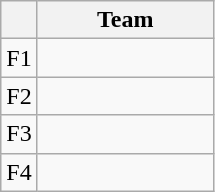<table class="wikitable" style="display:inline-table;float:left;">
<tr>
<th></th>
<th width=110>Team</th>
</tr>
<tr>
<td align=center>F1</td>
<td></td>
</tr>
<tr>
<td align=center>F2</td>
<td></td>
</tr>
<tr>
<td align=center>F3</td>
<td></td>
</tr>
<tr>
<td align=center>F4</td>
<td></td>
</tr>
</table>
